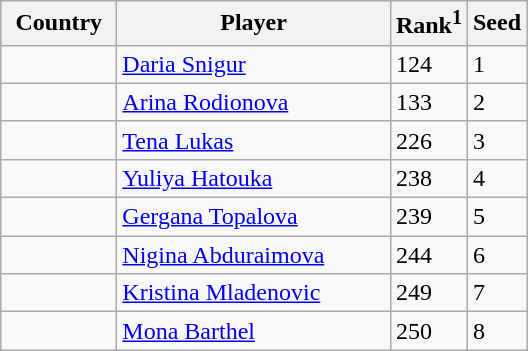<table class="sortable wikitable">
<tr>
<th width="70">Country</th>
<th width="175">Player</th>
<th>Rank<sup>1</sup></th>
<th>Seed</th>
</tr>
<tr>
<td></td>
<td><a href='#'>Daria Snigur</a></td>
<td>124</td>
<td>1</td>
</tr>
<tr>
<td></td>
<td><a href='#'>Arina Rodionova</a></td>
<td>133</td>
<td>2</td>
</tr>
<tr>
<td></td>
<td><a href='#'>Tena Lukas</a></td>
<td>226</td>
<td>3</td>
</tr>
<tr>
<td></td>
<td><a href='#'>Yuliya Hatouka</a></td>
<td>238</td>
<td>4</td>
</tr>
<tr>
<td></td>
<td><a href='#'>Gergana Topalova</a></td>
<td>239</td>
<td>5</td>
</tr>
<tr>
<td></td>
<td><a href='#'>Nigina Abduraimova</a></td>
<td>244</td>
<td>6</td>
</tr>
<tr>
<td></td>
<td><a href='#'>Kristina Mladenovic</a></td>
<td>249</td>
<td>7</td>
</tr>
<tr>
<td></td>
<td><a href='#'>Mona Barthel</a></td>
<td>250</td>
<td>8</td>
</tr>
</table>
